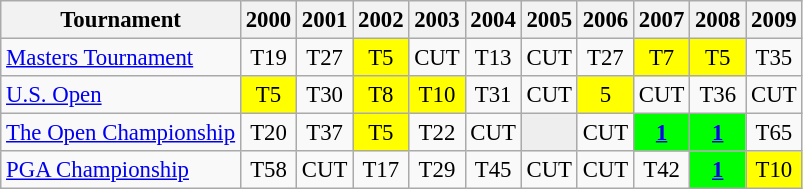<table class="wikitable" style="font-size:95%;text-align:center;">
<tr>
<th>Tournament</th>
<th>2000</th>
<th>2001</th>
<th>2002</th>
<th>2003</th>
<th>2004</th>
<th>2005</th>
<th>2006</th>
<th>2007</th>
<th>2008</th>
<th>2009</th>
</tr>
<tr>
<td align=left><a href='#'>Masters Tournament</a></td>
<td>T19</td>
<td>T27</td>
<td style="background:yellow;">T5</td>
<td>CUT</td>
<td>T13</td>
<td>CUT</td>
<td>T27</td>
<td style="background:yellow;">T7</td>
<td style="background:yellow;">T5</td>
<td>T35</td>
</tr>
<tr>
<td align=left><a href='#'>U.S. Open</a></td>
<td style="background:yellow;">T5</td>
<td>T30</td>
<td style="background:yellow;">T8</td>
<td style="background:yellow;">T10</td>
<td>T31</td>
<td>CUT</td>
<td style="background:yellow;">5</td>
<td>CUT</td>
<td>T36</td>
<td>CUT</td>
</tr>
<tr>
<td align=left><a href='#'>The Open Championship</a></td>
<td>T20</td>
<td>T37</td>
<td style="background:yellow;">T5</td>
<td>T22</td>
<td>CUT</td>
<td style="background:#eeeeee;"></td>
<td>CUT</td>
<td style="background:lime;"><strong><a href='#'>1</a></strong></td>
<td style="background:lime;"><strong><a href='#'>1</a></strong></td>
<td>T65</td>
</tr>
<tr>
<td align=left><a href='#'>PGA Championship</a></td>
<td>T58</td>
<td>CUT</td>
<td>T17</td>
<td>T29</td>
<td>T45</td>
<td>CUT</td>
<td>CUT</td>
<td>T42</td>
<td style="background:lime;"><strong><a href='#'>1</a></strong></td>
<td style="background:yellow;">T10</td>
</tr>
</table>
